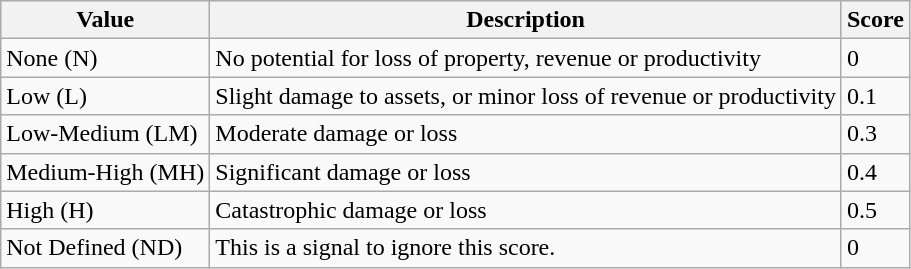<table class="wikitable">
<tr>
<th>Value</th>
<th>Description</th>
<th>Score</th>
</tr>
<tr>
<td>None (N)</td>
<td>No potential for loss of property, revenue or productivity</td>
<td>0</td>
</tr>
<tr>
<td>Low (L)</td>
<td>Slight damage to assets, or minor loss of revenue or productivity</td>
<td>0.1</td>
</tr>
<tr>
<td>Low-Medium (LM)</td>
<td>Moderate damage or loss</td>
<td>0.3</td>
</tr>
<tr>
<td>Medium-High (MH)</td>
<td>Significant damage or loss</td>
<td>0.4</td>
</tr>
<tr>
<td>High (H)</td>
<td>Catastrophic damage or loss</td>
<td>0.5</td>
</tr>
<tr>
<td>Not Defined (ND)</td>
<td>This is a signal to ignore this score.</td>
<td>0</td>
</tr>
</table>
